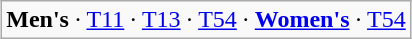<table class="wikitable" style="margin:1em auto;">
<tr>
<td><strong>Men's</strong> · <a href='#'>T11</a> · <a href='#'>T13</a> ·  <a href='#'>T54</a> · <strong><a href='#'>Women's</a></strong> ·  <a href='#'>T54</a></td>
</tr>
</table>
